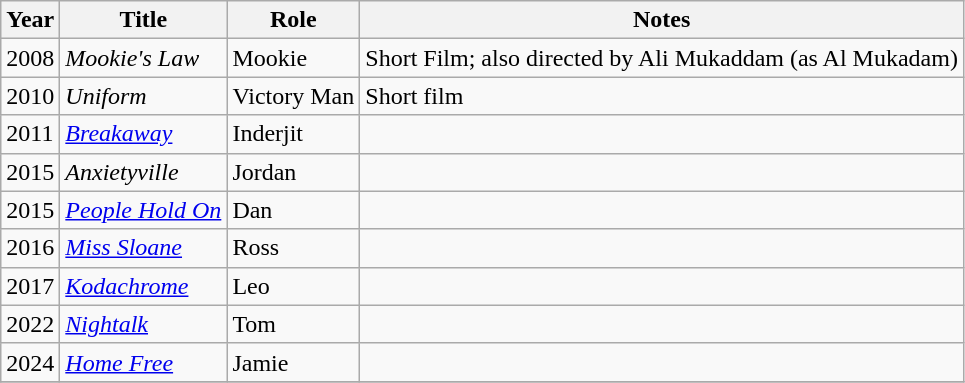<table class="wikitable sortable">
<tr>
<th>Year</th>
<th>Title</th>
<th>Role</th>
<th class="unsortable">Notes</th>
</tr>
<tr>
<td>2008</td>
<td><em>Mookie's Law</em></td>
<td>Mookie</td>
<td>Short Film; also directed by Ali Mukaddam (as Al Mukadam)</td>
</tr>
<tr>
<td>2010</td>
<td><em>Uniform</em></td>
<td>Victory Man</td>
<td>Short film</td>
</tr>
<tr>
<td>2011</td>
<td><em><a href='#'>Breakaway</a></em></td>
<td>Inderjit</td>
<td></td>
</tr>
<tr>
<td>2015</td>
<td><em>Anxietyville</em></td>
<td>Jordan</td>
<td></td>
</tr>
<tr>
<td>2015</td>
<td><em><a href='#'>People Hold On</a></em></td>
<td>Dan</td>
<td></td>
</tr>
<tr>
<td>2016</td>
<td><em><a href='#'>Miss Sloane</a></em></td>
<td>Ross</td>
<td></td>
</tr>
<tr>
<td>2017</td>
<td><em><a href='#'>Kodachrome</a></em></td>
<td>Leo</td>
<td></td>
</tr>
<tr>
<td>2022</td>
<td><em><a href='#'>Nightalk</a></em></td>
<td>Tom</td>
<td></td>
</tr>
<tr>
<td>2024</td>
<td><em><a href='#'>Home Free</a></em></td>
<td>Jamie</td>
<td></td>
</tr>
<tr>
</tr>
</table>
